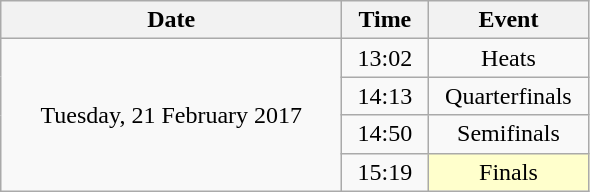<table class = "wikitable" style="text-align:center;">
<tr>
<th width=220>Date</th>
<th width=50>Time</th>
<th width=100>Event</th>
</tr>
<tr>
<td rowspan=4>Tuesday, 21 February 2017</td>
<td>13:02</td>
<td>Heats</td>
</tr>
<tr>
<td>14:13</td>
<td>Quarterfinals</td>
</tr>
<tr>
<td>14:50</td>
<td>Semifinals</td>
</tr>
<tr>
<td>15:19</td>
<td bgcolor=ffffcc>Finals</td>
</tr>
</table>
